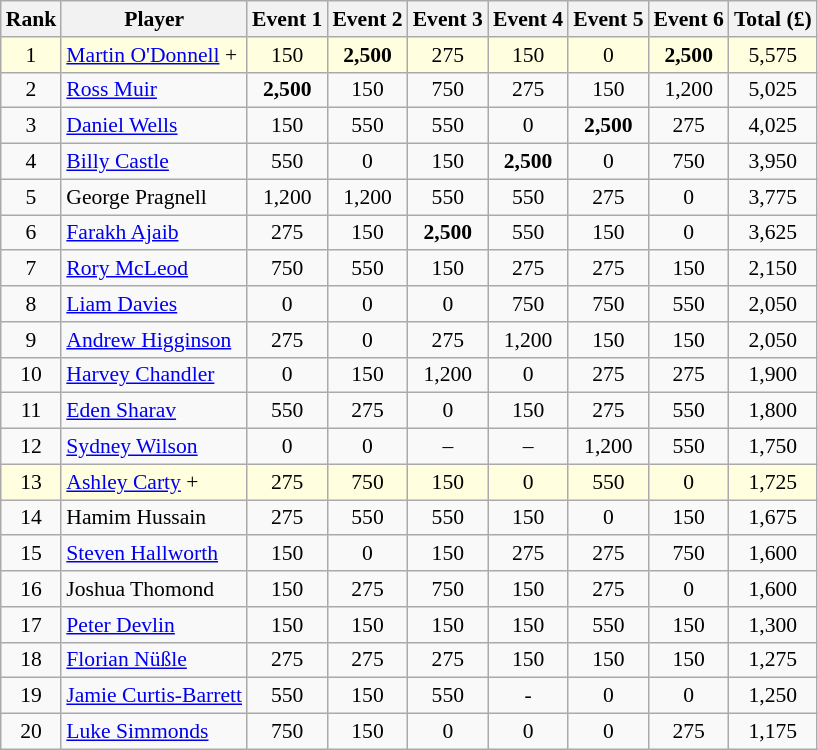<table class="wikitable sortable" style="text-align:center; font-size:90%">
<tr>
<th>Rank</th>
<th>Player</th>
<th>Event 1</th>
<th>Event 2</th>
<th>Event 3</th>
<th>Event 4</th>
<th>Event 5</th>
<th>Event 6</th>
<th>Total (£)</th>
</tr>
<tr style="background:lightyellow;">
<td>1</td>
<td align=left> <a href='#'>Martin O'Donnell</a> +</td>
<td>150</td>
<td><strong>2,500</strong></td>
<td>275</td>
<td>150</td>
<td>0</td>
<td><strong>2,500</strong></td>
<td>5,575</td>
</tr>
<tr>
<td>2</td>
<td align=left> <a href='#'>Ross Muir</a></td>
<td><strong>2,500</strong></td>
<td>150</td>
<td>750</td>
<td>275</td>
<td>150</td>
<td>1,200</td>
<td>5,025</td>
</tr>
<tr>
<td>3</td>
<td align=left> <a href='#'>Daniel Wells</a></td>
<td>150</td>
<td>550</td>
<td>550</td>
<td>0</td>
<td><strong>2,500</strong></td>
<td>275</td>
<td>4,025</td>
</tr>
<tr>
<td>4</td>
<td align=left> <a href='#'>Billy Castle</a></td>
<td>550</td>
<td>0</td>
<td>150</td>
<td><strong>2,500</strong></td>
<td>0</td>
<td>750</td>
<td>3,950</td>
</tr>
<tr>
<td>5</td>
<td align=left> George Pragnell</td>
<td>1,200</td>
<td>1,200</td>
<td>550</td>
<td>550</td>
<td>275</td>
<td>0</td>
<td>3,775</td>
</tr>
<tr>
<td>6</td>
<td align=left> <a href='#'>Farakh Ajaib</a></td>
<td>275</td>
<td>150</td>
<td><strong>2,500</strong></td>
<td>550</td>
<td>150</td>
<td>0</td>
<td>3,625</td>
</tr>
<tr>
<td>7</td>
<td align=left> <a href='#'>Rory McLeod</a></td>
<td>750</td>
<td>550</td>
<td>150</td>
<td>275</td>
<td>275</td>
<td>150</td>
<td>2,150</td>
</tr>
<tr>
<td>8</td>
<td align=left> <a href='#'>Liam Davies</a></td>
<td>0</td>
<td>0</td>
<td>0</td>
<td>750</td>
<td>750</td>
<td>550</td>
<td>2,050</td>
</tr>
<tr>
<td>9</td>
<td align=left> <a href='#'>Andrew Higginson</a></td>
<td>275</td>
<td>0</td>
<td>275</td>
<td>1,200</td>
<td>150</td>
<td>150</td>
<td>2,050</td>
</tr>
<tr>
<td>10</td>
<td align=left> <a href='#'>Harvey Chandler</a></td>
<td>0</td>
<td>150</td>
<td>1,200</td>
<td>0</td>
<td>275</td>
<td>275</td>
<td>1,900</td>
</tr>
<tr>
<td>11</td>
<td align=left> <a href='#'>Eden Sharav</a></td>
<td>550</td>
<td>275</td>
<td>0</td>
<td>150</td>
<td>275</td>
<td>550</td>
<td>1,800</td>
</tr>
<tr>
<td>12</td>
<td align=left> <a href='#'>Sydney Wilson</a></td>
<td>0</td>
<td>0</td>
<td>–</td>
<td>–</td>
<td>1,200</td>
<td>550</td>
<td>1,750</td>
</tr>
<tr style="background:lightyellow;">
<td>13</td>
<td align=left> <a href='#'>Ashley Carty</a> +</td>
<td>275</td>
<td>750</td>
<td>150</td>
<td>0</td>
<td>550</td>
<td>0</td>
<td>1,725</td>
</tr>
<tr>
<td>14</td>
<td align=left> Hamim Hussain</td>
<td>275</td>
<td>550</td>
<td>550</td>
<td>150</td>
<td>0</td>
<td>150</td>
<td>1,675</td>
</tr>
<tr>
<td>15</td>
<td align=left> <a href='#'>Steven Hallworth</a></td>
<td>150</td>
<td>0</td>
<td>150</td>
<td>275</td>
<td>275</td>
<td>750</td>
<td>1,600</td>
</tr>
<tr>
<td>16</td>
<td align=left> Joshua Thomond</td>
<td>150</td>
<td>275</td>
<td>750</td>
<td>150</td>
<td>275</td>
<td>0</td>
<td>1,600</td>
</tr>
<tr>
<td>17</td>
<td align=left> <a href='#'>Peter Devlin</a></td>
<td>150</td>
<td>150</td>
<td>150</td>
<td>150</td>
<td>550</td>
<td>150</td>
<td>1,300</td>
</tr>
<tr>
<td>18</td>
<td align=left> <a href='#'>Florian Nüßle</a></td>
<td>275</td>
<td>275</td>
<td>275</td>
<td>150</td>
<td>150</td>
<td>150</td>
<td>1,275</td>
</tr>
<tr>
<td>19</td>
<td align=left> <a href='#'>Jamie Curtis-Barrett</a></td>
<td>550</td>
<td>150</td>
<td>550</td>
<td>-</td>
<td>0</td>
<td>0</td>
<td>1,250</td>
</tr>
<tr>
<td>20</td>
<td align=left> <a href='#'>Luke Simmonds</a></td>
<td>750</td>
<td>150</td>
<td>0</td>
<td>0</td>
<td>0</td>
<td>275</td>
<td>1,175</td>
</tr>
</table>
